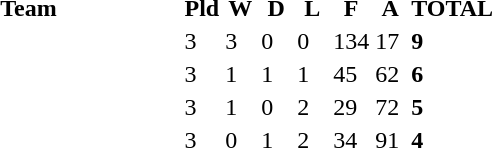<table>
<tr>
<td><br></td>
</tr>
<tr border=1 cellpadding=5 cellspacing=0>
<th width="200">Team</th>
<th width="20">Pld</th>
<th width="20">W</th>
<th width="20">D</th>
<th width="20">L</th>
<th width="20">F</th>
<th width="20">A</th>
<th width="20">TOTAL</th>
</tr>
<tr>
<td align=left></td>
<td>3</td>
<td>3</td>
<td>0</td>
<td>0</td>
<td>134</td>
<td>17</td>
<td><strong>9</strong></td>
</tr>
<tr>
<td align=left></td>
<td>3</td>
<td>1</td>
<td>1</td>
<td>1</td>
<td>45</td>
<td>62</td>
<td><strong>6</strong></td>
</tr>
<tr>
<td align=left></td>
<td>3</td>
<td>1</td>
<td>0</td>
<td>2</td>
<td>29</td>
<td>72</td>
<td><strong>5</strong></td>
</tr>
<tr>
<td align=left></td>
<td>3</td>
<td>0</td>
<td>1</td>
<td>2</td>
<td>34</td>
<td>91</td>
<td><strong>4</strong></td>
</tr>
</table>
